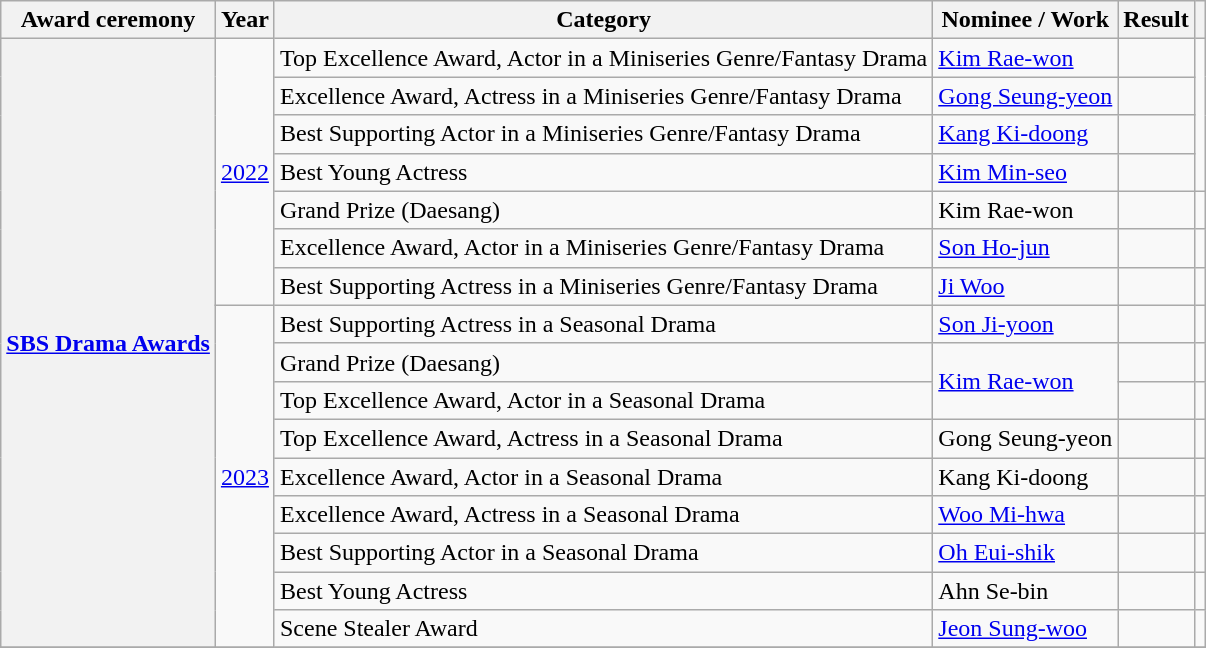<table class="wikitable plainrowheaders sortable">
<tr>
<th scope="col">Award ceremony</th>
<th scope="col">Year</th>
<th scope="col">Category</th>
<th scope="col">Nominee / Work</th>
<th scope="col">Result</th>
<th scope="col" class="unsortable"></th>
</tr>
<tr>
<th scope="row"  rowspan="16"><a href='#'>SBS Drama Awards</a></th>
<td style="text-align:center" rowspan="7"><a href='#'>2022</a></td>
<td>Top Excellence Award, Actor in a Miniseries Genre/Fantasy Drama</td>
<td><a href='#'>Kim Rae-won</a></td>
<td></td>
<td style="text-align:center" rowspan="4"></td>
</tr>
<tr>
<td>Excellence Award, Actress in a Miniseries Genre/Fantasy Drama</td>
<td><a href='#'>Gong Seung-yeon</a></td>
<td></td>
</tr>
<tr>
<td>Best Supporting Actor in a Miniseries Genre/Fantasy Drama</td>
<td><a href='#'>Kang Ki-doong</a></td>
<td></td>
</tr>
<tr>
<td>Best Young Actress</td>
<td><a href='#'>Kim Min-seo</a></td>
<td></td>
</tr>
<tr>
<td>Grand Prize (Daesang)</td>
<td>Kim Rae-won</td>
<td></td>
<td style="text-align:center"></td>
</tr>
<tr>
<td>Excellence Award, Actor in a Miniseries Genre/Fantasy Drama</td>
<td><a href='#'>Son Ho-jun</a></td>
<td></td>
<td style="text-align:center"></td>
</tr>
<tr>
<td>Best Supporting Actress in a Miniseries Genre/Fantasy Drama</td>
<td><a href='#'>Ji Woo</a></td>
<td></td>
<td style="text-align:center"></td>
</tr>
<tr>
<td style="text-align:center" rowspan="9"><a href='#'>2023</a></td>
<td>Best Supporting Actress in a Seasonal Drama</td>
<td><a href='#'>Son Ji-yoon</a></td>
<td></td>
<td style="text-align:center" rowspan="1"></td>
</tr>
<tr>
<td>Grand Prize (Daesang)</td>
<td rowspan="2"><a href='#'>Kim Rae-won</a></td>
<td></td>
<td style="text-align:center"></td>
</tr>
<tr>
<td>Top Excellence Award, Actor in a Seasonal Drama</td>
<td></td>
<td style="text-align:center"></td>
</tr>
<tr>
<td>Top Excellence Award, Actress in a Seasonal Drama</td>
<td>Gong Seung-yeon</td>
<td></td>
<td style="text-align:center"></td>
</tr>
<tr>
<td>Excellence Award, Actor in a Seasonal Drama</td>
<td>Kang Ki-doong</td>
<td></td>
<td style="text-align:center"></td>
</tr>
<tr>
<td>Excellence Award, Actress in a Seasonal Drama</td>
<td><a href='#'>Woo Mi-hwa</a></td>
<td></td>
<td style="text-align:center"></td>
</tr>
<tr>
<td rowspan="1">Best Supporting Actor in a Seasonal Drama</td>
<td><a href='#'>Oh Eui-shik</a></td>
<td></td>
<td style="text-align:center" rowspan="1"></td>
</tr>
<tr>
<td>Best Young Actress</td>
<td>Ahn Se-bin</td>
<td></td>
<td style="text-align:center"></td>
</tr>
<tr>
<td rowspan="1">Scene Stealer Award</td>
<td><a href='#'>Jeon Sung-woo</a></td>
<td></td>
<td style="text-align:center" rowspan="1"></td>
</tr>
<tr>
</tr>
</table>
